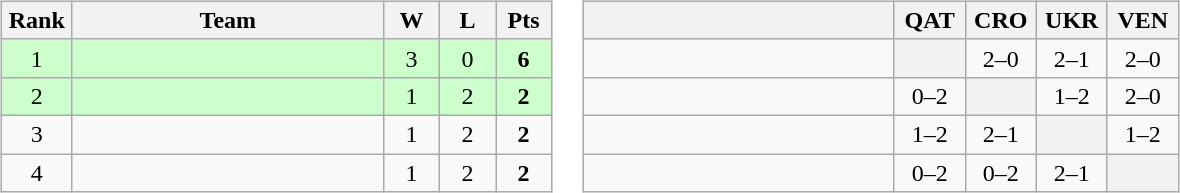<table>
<tr>
<td><br><table class=wikitable style="text-align:center">
<tr>
<th width=40>Rank</th>
<th width=200>Team</th>
<th width=30>W</th>
<th width=30>L</th>
<th width=30>Pts</th>
</tr>
<tr align=center bgcolor="#ccffcc">
<td>1</td>
<td style="text-align:left"></td>
<td>3</td>
<td>0</td>
<td><strong>6</strong></td>
</tr>
<tr align=center bgcolor="#ccffcc">
<td>2</td>
<td style="text-align:left"></td>
<td>1</td>
<td>2</td>
<td><strong>2</strong></td>
</tr>
<tr align=center>
<td>3</td>
<td style="text-align:left"></td>
<td>1</td>
<td>2</td>
<td><strong>2</strong></td>
</tr>
<tr align=center>
<td>4</td>
<td style="text-align:left"></td>
<td>1</td>
<td>2</td>
<td><strong>2</strong></td>
</tr>
</table>
</td>
<td><br><table class="wikitable" style="text-align:center">
<tr>
<th width="200"> </th>
<th width="40">QAT</th>
<th width="40">CRO</th>
<th width="40">UKR</th>
<th width="40">VEN</th>
</tr>
<tr>
<td style="text-align:left;"></td>
<th></th>
<td>2–0</td>
<td>2–1</td>
<td>2–0</td>
</tr>
<tr>
<td style="text-align:left"></td>
<td>0–2</td>
<th></th>
<td>1–2</td>
<td>2–0</td>
</tr>
<tr>
<td style="text-align:left"></td>
<td>1–2</td>
<td>2–1</td>
<th></th>
<td>1–2</td>
</tr>
<tr>
<td style="text-align:left"></td>
<td>0–2</td>
<td>0–2</td>
<td>2–1</td>
<th></th>
</tr>
</table>
</td>
</tr>
</table>
